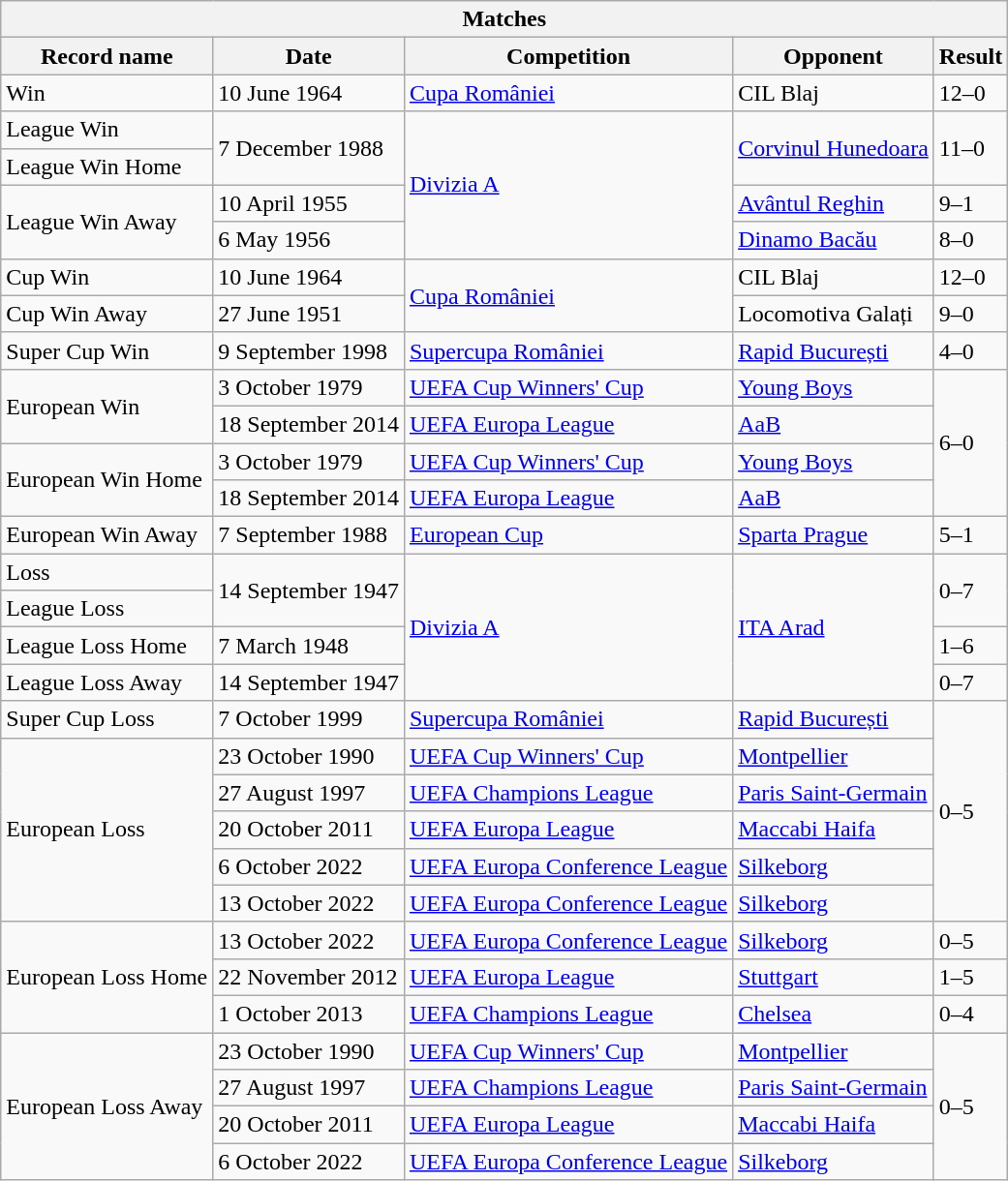<table class="wikitable">
<tr>
<th Colspan=5>Matches</th>
</tr>
<tr>
<th>Record name</th>
<th>Date</th>
<th>Competition</th>
<th>Opponent</th>
<th>Result</th>
</tr>
<tr>
<td>Win</td>
<td>10 June 1964</td>
<td><a href='#'>Cupa României</a></td>
<td>CIL Blaj</td>
<td>12–0</td>
</tr>
<tr>
<td>League Win</td>
<td rowspan="2">7 December 1988</td>
<td rowspan="4"><a href='#'>Divizia A</a></td>
<td rowspan="2"><a href='#'>Corvinul Hunedoara</a></td>
<td rowspan="2">11–0</td>
</tr>
<tr>
<td>League Win Home</td>
</tr>
<tr>
<td rowspan="2">League Win Away</td>
<td>10 April 1955</td>
<td><a href='#'>Avântul Reghin</a></td>
<td>9–1</td>
</tr>
<tr>
<td>6 May 1956</td>
<td><a href='#'>Dinamo Bacău</a></td>
<td>8–0</td>
</tr>
<tr>
<td>Cup Win</td>
<td>10 June 1964</td>
<td rowspan="2"><a href='#'>Cupa României</a></td>
<td>CIL Blaj</td>
<td>12–0</td>
</tr>
<tr>
<td>Cup Win Away</td>
<td>27 June 1951</td>
<td>Locomotiva Galați</td>
<td>9–0</td>
</tr>
<tr>
<td>Super Cup Win</td>
<td>9 September 1998</td>
<td><a href='#'>Supercupa României</a></td>
<td><a href='#'>Rapid București</a></td>
<td>4–0</td>
</tr>
<tr>
<td rowspan="2">European Win</td>
<td>3 October 1979</td>
<td><a href='#'>UEFA Cup Winners' Cup</a></td>
<td><a href='#'>Young Boys</a></td>
<td rowspan="4">6–0</td>
</tr>
<tr>
<td>18 September 2014</td>
<td><a href='#'>UEFA Europa League</a></td>
<td><a href='#'>AaB</a></td>
</tr>
<tr>
<td rowspan="2">European Win Home</td>
<td>3 October 1979</td>
<td><a href='#'>UEFA Cup Winners' Cup</a></td>
<td><a href='#'>Young Boys</a></td>
</tr>
<tr>
<td>18 September 2014</td>
<td><a href='#'>UEFA Europa League</a></td>
<td><a href='#'>AaB</a></td>
</tr>
<tr>
<td>European Win Away</td>
<td>7 September 1988</td>
<td><a href='#'>European Cup</a></td>
<td><a href='#'>Sparta Prague</a></td>
<td>5–1</td>
</tr>
<tr>
<td>Loss</td>
<td rowspan="2">14 September 1947</td>
<td rowspan="4"><a href='#'>Divizia A</a></td>
<td rowspan="4"><a href='#'>ITA Arad</a></td>
<td rowspan="2">0–7</td>
</tr>
<tr>
<td>League Loss</td>
</tr>
<tr>
<td>League Loss Home</td>
<td>7 March 1948</td>
<td>1–6</td>
</tr>
<tr>
<td>League Loss Away</td>
<td>14 September 1947</td>
<td>0–7</td>
</tr>
<tr>
<td>Super Cup Loss</td>
<td>7 October 1999</td>
<td><a href='#'>Supercupa României</a></td>
<td><a href='#'>Rapid București</a></td>
<td rowspan="6">0–5</td>
</tr>
<tr>
<td rowspan="5">European Loss</td>
<td>23 October 1990</td>
<td><a href='#'>UEFA Cup Winners' Cup</a></td>
<td><a href='#'>Montpellier</a></td>
</tr>
<tr>
<td>27 August 1997</td>
<td><a href='#'>UEFA Champions League</a></td>
<td><a href='#'>Paris Saint-Germain</a></td>
</tr>
<tr>
<td>20 October 2011</td>
<td><a href='#'>UEFA Europa League</a></td>
<td><a href='#'>Maccabi Haifa</a></td>
</tr>
<tr>
<td>6 October 2022</td>
<td><a href='#'>UEFA Europa Conference League</a></td>
<td><a href='#'>Silkeborg</a></td>
</tr>
<tr>
<td>13 October 2022</td>
<td><a href='#'>UEFA Europa Conference League</a></td>
<td><a href='#'>Silkeborg</a></td>
</tr>
<tr>
<td rowspan="3">European Loss Home</td>
<td>13 October 2022</td>
<td><a href='#'>UEFA Europa Conference League</a></td>
<td><a href='#'>Silkeborg</a></td>
<td>0–5</td>
</tr>
<tr>
<td>22 November 2012</td>
<td><a href='#'>UEFA Europa League</a></td>
<td><a href='#'>Stuttgart</a></td>
<td>1–5</td>
</tr>
<tr>
<td>1 October 2013</td>
<td><a href='#'>UEFA Champions League</a></td>
<td><a href='#'>Chelsea</a></td>
<td>0–4</td>
</tr>
<tr>
<td rowspan="4">European Loss Away</td>
<td>23 October 1990</td>
<td><a href='#'>UEFA Cup Winners' Cup</a></td>
<td><a href='#'>Montpellier</a></td>
<td rowspan="4">0–5</td>
</tr>
<tr>
<td>27 August 1997</td>
<td><a href='#'>UEFA Champions League</a></td>
<td><a href='#'>Paris Saint-Germain</a></td>
</tr>
<tr>
<td>20 October 2011</td>
<td><a href='#'>UEFA Europa League</a></td>
<td><a href='#'>Maccabi Haifa</a></td>
</tr>
<tr>
<td>6 October 2022</td>
<td><a href='#'>UEFA Europa Conference League</a></td>
<td><a href='#'>Silkeborg</a></td>
</tr>
</table>
